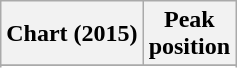<table class="wikitable sortable plainrowheaders" style="text-align:center">
<tr>
<th scope="col">Chart (2015)</th>
<th scope="col">Peak<br>position</th>
</tr>
<tr>
</tr>
<tr>
</tr>
</table>
